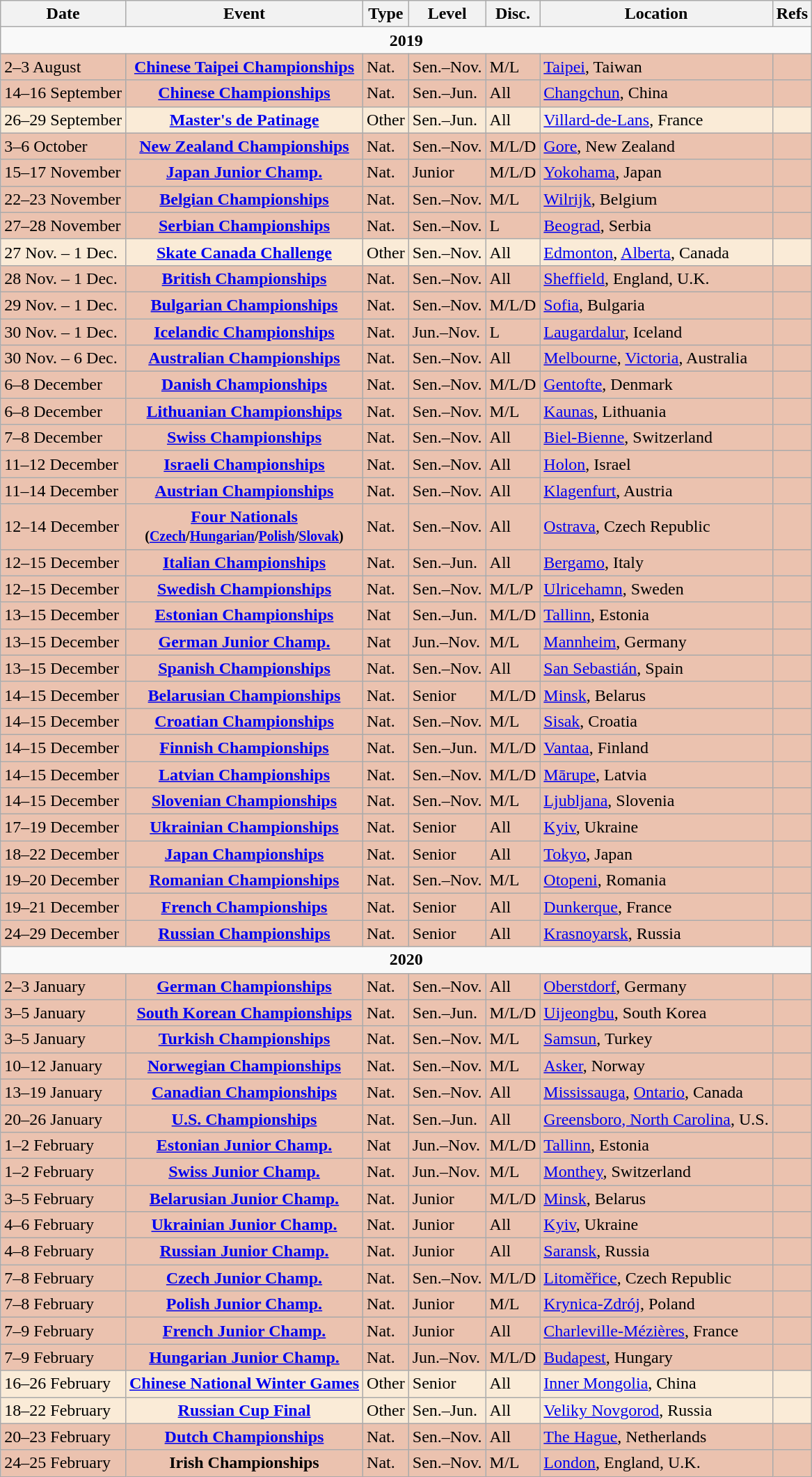<table class="wikitable">
<tr>
<th>Date</th>
<th>Event</th>
<th>Type</th>
<th>Level</th>
<th>Disc.</th>
<th>Location</th>
<th>Refs</th>
</tr>
<tr>
<td colspan="7" style="text-align:center;"><strong>2019</strong></td>
</tr>
<tr bgcolor=EBC2AF>
<td>2–3 August</td>
<td align=center><strong><a href='#'>Chinese Taipei Championships</a></strong></td>
<td>Nat.</td>
<td>Sen.–Nov.</td>
<td>M/L</td>
<td><a href='#'>Taipei</a>, Taiwan</td>
<td></td>
</tr>
<tr bgcolor=EBC2AF>
<td>14–16 September</td>
<td align=center><strong><a href='#'>Chinese Championships</a></strong></td>
<td>Nat.</td>
<td>Sen.–Jun.</td>
<td>All</td>
<td><a href='#'>Changchun</a>, China</td>
<td></td>
</tr>
<tr bgcolor=FAEBD7>
<td>26–29 September</td>
<td align=center><strong><a href='#'>Master's de Patinage</a></strong></td>
<td>Other</td>
<td>Sen.–Jun.</td>
<td>All</td>
<td><a href='#'>Villard-de-Lans</a>, France</td>
<td></td>
</tr>
<tr bgcolor=EBC2AF>
<td>3–6 October</td>
<td align=center><strong><a href='#'>New Zealand Championships</a></strong></td>
<td>Nat.</td>
<td>Sen.–Nov.</td>
<td>M/L/D</td>
<td><a href='#'>Gore</a>, New Zealand</td>
<td></td>
</tr>
<tr bgcolor=EBC2AF>
<td>15–17 November</td>
<td align=center><strong><a href='#'>Japan Junior Champ.</a></strong></td>
<td>Nat.</td>
<td>Junior</td>
<td>M/L/D</td>
<td><a href='#'>Yokohama</a>, Japan</td>
<td></td>
</tr>
<tr bgcolor=EBC2AF>
<td>22–23 November</td>
<td align=center><strong><a href='#'>Belgian Championships</a></strong></td>
<td>Nat.</td>
<td>Sen.–Nov.</td>
<td>M/L</td>
<td><a href='#'>Wilrijk</a>, Belgium</td>
<td></td>
</tr>
<tr bgcolor=EBC2AF>
<td>27–28 November</td>
<td align=center><strong><a href='#'>Serbian Championships</a></strong></td>
<td>Nat.</td>
<td>Sen.–Nov.</td>
<td>L</td>
<td><a href='#'>Beograd</a>, Serbia</td>
<td></td>
</tr>
<tr bgcolor=#FAEBD7>
<td>27 Nov. – 1 Dec.</td>
<td align=center><strong><a href='#'>Skate Canada Challenge</a></strong></td>
<td>Other</td>
<td>Sen.–Nov.</td>
<td>All</td>
<td><a href='#'>Edmonton</a>, <a href='#'>Alberta</a>, Canada</td>
<td></td>
</tr>
<tr bgcolor=EBC2AF>
<td>28 Nov. – 1 Dec.</td>
<td align=center><strong><a href='#'>British Championships</a></strong></td>
<td>Nat.</td>
<td>Sen.–Nov.</td>
<td>All</td>
<td><a href='#'>Sheffield</a>, England, U.K.</td>
<td></td>
</tr>
<tr bgcolor=EBC2AF>
<td>29 Nov. – 1 Dec.</td>
<td align=center><strong><a href='#'>Bulgarian Championships</a></strong></td>
<td>Nat.</td>
<td>Sen.–Nov.</td>
<td>M/L/D</td>
<td><a href='#'>Sofia</a>, Bulgaria</td>
<td></td>
</tr>
<tr bgcolor=EBC2AF>
<td>30 Nov. – 1 Dec.</td>
<td align=center><strong><a href='#'>Icelandic Championships</a></strong></td>
<td>Nat.</td>
<td>Jun.–Nov.</td>
<td>L</td>
<td><a href='#'>Laugardalur</a>, Iceland</td>
<td></td>
</tr>
<tr bgcolor=EBC2AF>
<td>30 Nov. – 6 Dec.</td>
<td align=center><strong><a href='#'>Australian Championships</a></strong></td>
<td>Nat.</td>
<td>Sen.–Nov.</td>
<td>All</td>
<td><a href='#'>Melbourne</a>, <a href='#'>Victoria</a>, Australia</td>
<td></td>
</tr>
<tr bgcolor=EBC2AF>
<td>6–8 December</td>
<td align=center><strong><a href='#'>Danish Championships</a></strong></td>
<td>Nat.</td>
<td>Sen.–Nov.</td>
<td>M/L/D</td>
<td><a href='#'>Gentofte</a>, Denmark</td>
<td></td>
</tr>
<tr bgcolor=EBC2AF>
<td>6–8 December</td>
<td align=center><strong><a href='#'>Lithuanian Championships</a></strong></td>
<td>Nat.</td>
<td>Sen.–Nov.</td>
<td>M/L</td>
<td><a href='#'>Kaunas</a>, Lithuania</td>
<td></td>
</tr>
<tr bgcolor=EBC2AF>
<td>7–8 December</td>
<td align=center><strong><a href='#'>Swiss Championships</a></strong></td>
<td>Nat.</td>
<td>Sen.–Nov.</td>
<td>All</td>
<td><a href='#'>Biel-Bienne</a>, Switzerland</td>
<td></td>
</tr>
<tr bgcolor=EBC2AF>
<td>11–12 December</td>
<td align=center><strong><a href='#'>Israeli Championships</a></strong></td>
<td>Nat.</td>
<td>Sen.–Nov.</td>
<td>All</td>
<td><a href='#'>Holon</a>, Israel</td>
<td></td>
</tr>
<tr bgcolor=EBC2AF>
<td>11–14 December</td>
<td align=center><strong><a href='#'>Austrian Championships</a></strong></td>
<td>Nat.</td>
<td>Sen.–Nov.</td>
<td>All</td>
<td><a href='#'>Klagenfurt</a>, Austria</td>
<td></td>
</tr>
<tr bgcolor=EBC2AF>
<td>12–14 December</td>
<td align=center><strong><a href='#'>Four Nationals</a> <br> <small>(<a href='#'>Czech</a>/<a href='#'>Hungarian</a>/<a href='#'>Polish</a>/<a href='#'>Slovak</a>)</small></strong></td>
<td>Nat.</td>
<td>Sen.–Nov.</td>
<td>All</td>
<td><a href='#'>Ostrava</a>, Czech Republic</td>
<td></td>
</tr>
<tr bgcolor=EBC2AF>
<td>12–15 December</td>
<td align=center><strong><a href='#'>Italian Championships</a></strong></td>
<td>Nat.</td>
<td>Sen.–Jun.</td>
<td>All</td>
<td><a href='#'>Bergamo</a>, Italy</td>
<td></td>
</tr>
<tr bgcolor=EBC2AF>
<td>12–15 December</td>
<td align=center><strong><a href='#'>Swedish Championships</a></strong></td>
<td>Nat.</td>
<td>Sen.–Nov.</td>
<td>M/L/P</td>
<td><a href='#'>Ulricehamn</a>, Sweden</td>
<td></td>
</tr>
<tr bgcolor=EBC2AF>
<td>13–15 December</td>
<td align=center><strong><a href='#'>Estonian Championships</a></strong></td>
<td>Nat</td>
<td>Sen.–Jun.</td>
<td>M/L/D</td>
<td><a href='#'>Tallinn</a>, Estonia</td>
<td></td>
</tr>
<tr bgcolor=EBC2AF>
<td>13–15 December</td>
<td align=center><strong><a href='#'>German Junior Champ.</a></strong></td>
<td>Nat</td>
<td>Jun.–Nov.</td>
<td>M/L</td>
<td><a href='#'>Mannheim</a>, Germany</td>
<td></td>
</tr>
<tr bgcolor=EBC2AF>
<td>13–15 December</td>
<td align=center><strong><a href='#'>Spanish Championships</a></strong></td>
<td>Nat.</td>
<td>Sen.–Nov.</td>
<td>All</td>
<td><a href='#'>San Sebastián</a>, Spain</td>
<td></td>
</tr>
<tr bgcolor=EBC2AF>
<td>14–15 December</td>
<td align=center><strong><a href='#'>Belarusian Championships</a></strong></td>
<td>Nat.</td>
<td>Senior</td>
<td>M/L/D</td>
<td><a href='#'>Minsk</a>, Belarus</td>
<td></td>
</tr>
<tr bgcolor=EBC2AF>
<td>14–15 December</td>
<td align=center><strong><a href='#'>Croatian Championships</a></strong></td>
<td>Nat.</td>
<td>Sen.–Nov.</td>
<td>M/L</td>
<td><a href='#'>Sisak</a>, Croatia</td>
<td></td>
</tr>
<tr bgcolor=EBC2AF>
<td>14–15 December</td>
<td align=center><strong><a href='#'>Finnish Championships</a></strong></td>
<td>Nat.</td>
<td>Sen.–Jun.</td>
<td>M/L/D</td>
<td><a href='#'>Vantaa</a>, Finland</td>
<td></td>
</tr>
<tr bgcolor=EBC2AF>
<td>14–15 December</td>
<td align=center><strong><a href='#'>Latvian Championships</a></strong></td>
<td>Nat.</td>
<td>Sen.–Nov.</td>
<td>M/L/D</td>
<td><a href='#'>Mārupe</a>, Latvia</td>
<td></td>
</tr>
<tr bgcolor=EBC2AF>
<td>14–15 December</td>
<td align=center><strong><a href='#'>Slovenian Championships</a></strong></td>
<td>Nat.</td>
<td>Sen.–Nov.</td>
<td>M/L</td>
<td><a href='#'>Ljubljana</a>, Slovenia</td>
<td></td>
</tr>
<tr bgcolor=EBC2AF>
<td>17–19 December</td>
<td align=center><strong><a href='#'>Ukrainian Championships</a></strong></td>
<td>Nat.</td>
<td>Senior</td>
<td>All</td>
<td><a href='#'>Kyiv</a>, Ukraine</td>
<td></td>
</tr>
<tr bgcolor=EBC2AF>
<td>18–22 December</td>
<td align=center><strong><a href='#'>Japan Championships</a></strong></td>
<td>Nat.</td>
<td>Senior</td>
<td>All</td>
<td><a href='#'>Tokyo</a>, Japan</td>
<td></td>
</tr>
<tr bgcolor=EBC2AF>
<td>19–20 December</td>
<td align=center><strong><a href='#'>Romanian Championships</a></strong></td>
<td>Nat.</td>
<td>Sen.–Nov.</td>
<td>M/L</td>
<td><a href='#'>Otopeni</a>, Romania</td>
<td></td>
</tr>
<tr bgcolor=EBC2AF>
<td>19–21 December</td>
<td align=center><strong><a href='#'>French Championships</a></strong></td>
<td>Nat.</td>
<td>Senior</td>
<td>All</td>
<td><a href='#'>Dunkerque</a>, France</td>
<td></td>
</tr>
<tr bgcolor=EBC2AF>
<td>24–29 December</td>
<td align=center><strong><a href='#'>Russian Championships</a></strong></td>
<td>Nat.</td>
<td>Senior</td>
<td>All</td>
<td><a href='#'>Krasnoyarsk</a>, Russia</td>
<td></td>
</tr>
<tr>
<td colspan="7" style="text-align:center;"><strong>2020</strong></td>
</tr>
<tr bgcolor=EBC2AF>
<td>2–3 January</td>
<td align=center><strong><a href='#'>German Championships</a></strong></td>
<td>Nat.</td>
<td>Sen.–Nov.</td>
<td>All</td>
<td><a href='#'>Oberstdorf</a>, Germany</td>
<td></td>
</tr>
<tr bgcolor=EBC2AF>
<td>3–5 January</td>
<td align=center><strong><a href='#'>South Korean Championships</a></strong></td>
<td>Nat.</td>
<td>Sen.–Jun.</td>
<td>M/L/D</td>
<td><a href='#'>Uijeongbu</a>, South Korea</td>
<td></td>
</tr>
<tr bgcolor=EBC2AF>
<td>3–5 January</td>
<td align=center><strong><a href='#'>Turkish Championships</a></strong></td>
<td>Nat.</td>
<td>Sen.–Nov.</td>
<td>M/L</td>
<td><a href='#'>Samsun</a>, Turkey</td>
<td></td>
</tr>
<tr bgcolor=EBC2AF>
<td>10–12 January</td>
<td align=center><strong><a href='#'>Norwegian Championships</a></strong></td>
<td>Nat.</td>
<td>Sen.–Nov.</td>
<td>M/L</td>
<td><a href='#'>Asker</a>, Norway</td>
<td></td>
</tr>
<tr bgcolor=EBC2AF>
<td>13–19 January</td>
<td align=center><strong><a href='#'>Canadian Championships</a></strong></td>
<td>Nat.</td>
<td>Sen.–Nov.</td>
<td>All</td>
<td><a href='#'>Mississauga</a>, <a href='#'>Ontario</a>, Canada</td>
<td></td>
</tr>
<tr bgcolor=#EBC2AF>
<td>20–26 January</td>
<td align=center><strong><a href='#'>U.S. Championships</a></strong></td>
<td>Nat.</td>
<td>Sen.–Jun.</td>
<td>All</td>
<td><a href='#'>Greensboro, North Carolina</a>, U.S.</td>
<td></td>
</tr>
<tr bgcolor=EBC2AF>
<td>1–2 February</td>
<td align=center><strong><a href='#'>Estonian Junior Champ.</a></strong></td>
<td>Nat</td>
<td>Jun.–Nov.</td>
<td>M/L/D</td>
<td><a href='#'>Tallinn</a>, Estonia</td>
<td></td>
</tr>
<tr bgcolor=EBC2AF>
<td>1–2 February</td>
<td align=center><strong><a href='#'>Swiss Junior Champ.</a></strong></td>
<td>Nat.</td>
<td>Jun.–Nov.</td>
<td>M/L</td>
<td><a href='#'>Monthey</a>, Switzerland</td>
<td></td>
</tr>
<tr bgcolor=EBC2AF>
<td>3–5 February</td>
<td align=center><strong><a href='#'>Belarusian Junior Champ.</a></strong></td>
<td>Nat.</td>
<td>Junior</td>
<td>M/L/D</td>
<td><a href='#'>Minsk</a>, Belarus</td>
<td></td>
</tr>
<tr bgcolor=EBC2AF>
<td>4–6 February</td>
<td align=center><strong><a href='#'>Ukrainian Junior Champ.</a></strong></td>
<td>Nat.</td>
<td>Junior</td>
<td>All</td>
<td><a href='#'>Kyiv</a>, Ukraine</td>
<td></td>
</tr>
<tr bgcolor=EBC2AF>
<td>4–8 February</td>
<td align=center><strong><a href='#'>Russian Junior Champ.</a></strong></td>
<td>Nat.</td>
<td>Junior</td>
<td>All</td>
<td><a href='#'>Saransk</a>, Russia</td>
<td></td>
</tr>
<tr bgcolor=EBC2AF>
<td>7–8 February</td>
<td align=center><strong><a href='#'>Czech Junior Champ.</a></strong></td>
<td>Nat.</td>
<td>Sen.–Nov.</td>
<td>M/L/D</td>
<td><a href='#'>Litoměřice</a>, Czech Republic</td>
<td></td>
</tr>
<tr bgcolor=EBC2AF>
<td>7–8 February</td>
<td align=center><strong><a href='#'>Polish Junior Champ.</a></strong></td>
<td>Nat.</td>
<td>Junior</td>
<td>M/L</td>
<td><a href='#'>Krynica-Zdrój</a>, Poland</td>
<td></td>
</tr>
<tr bgcolor=EBC2AF>
<td>7–9 February</td>
<td align=center><strong><a href='#'>French Junior Champ.</a></strong></td>
<td>Nat.</td>
<td>Junior</td>
<td>All</td>
<td><a href='#'>Charleville-Mézières</a>, France</td>
<td></td>
</tr>
<tr bgcolor=EBC2AF>
<td>7–9 February</td>
<td align=center><strong><a href='#'>Hungarian Junior Champ.</a></strong></td>
<td>Nat.</td>
<td>Jun.–Nov.</td>
<td>M/L/D</td>
<td><a href='#'>Budapest</a>, Hungary</td>
<td></td>
</tr>
<tr bgcolor=FAEBD7>
<td>16–26 February</td>
<td align=center><strong><a href='#'>Chinese National Winter Games</a></strong></td>
<td>Other</td>
<td>Senior</td>
<td>All</td>
<td><a href='#'>Inner Mongolia</a>, China</td>
<td></td>
</tr>
<tr bgcolor=FAEBD7>
<td>18–22 February</td>
<td align=center><strong><a href='#'>Russian Cup Final</a></strong></td>
<td>Other</td>
<td>Sen.–Jun.</td>
<td>All</td>
<td><a href='#'>Veliky Novgorod</a>, Russia</td>
<td></td>
</tr>
<tr bgcolor=#EBC2AF>
<td>20–23 February</td>
<td align=center><strong><a href='#'>Dutch Championships</a></strong></td>
<td>Nat.</td>
<td>Sen.–Nov.</td>
<td>All</td>
<td><a href='#'>The Hague</a>, Netherlands</td>
<td></td>
</tr>
<tr bgcolor=#EBC2AF>
<td>24–25 February</td>
<td align=center><strong>Irish Championships</strong></td>
<td>Nat.</td>
<td>Sen.–Nov.</td>
<td>M/L</td>
<td><a href='#'>London</a>, England, U.K.</td>
<td></td>
</tr>
</table>
